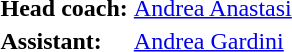<table>
<tr>
<td><strong>Head coach:</strong></td>
<td><a href='#'>Andrea Anastasi</a></td>
</tr>
<tr>
<td><strong>Assistant:</strong></td>
<td><a href='#'>Andrea Gardini</a></td>
</tr>
</table>
